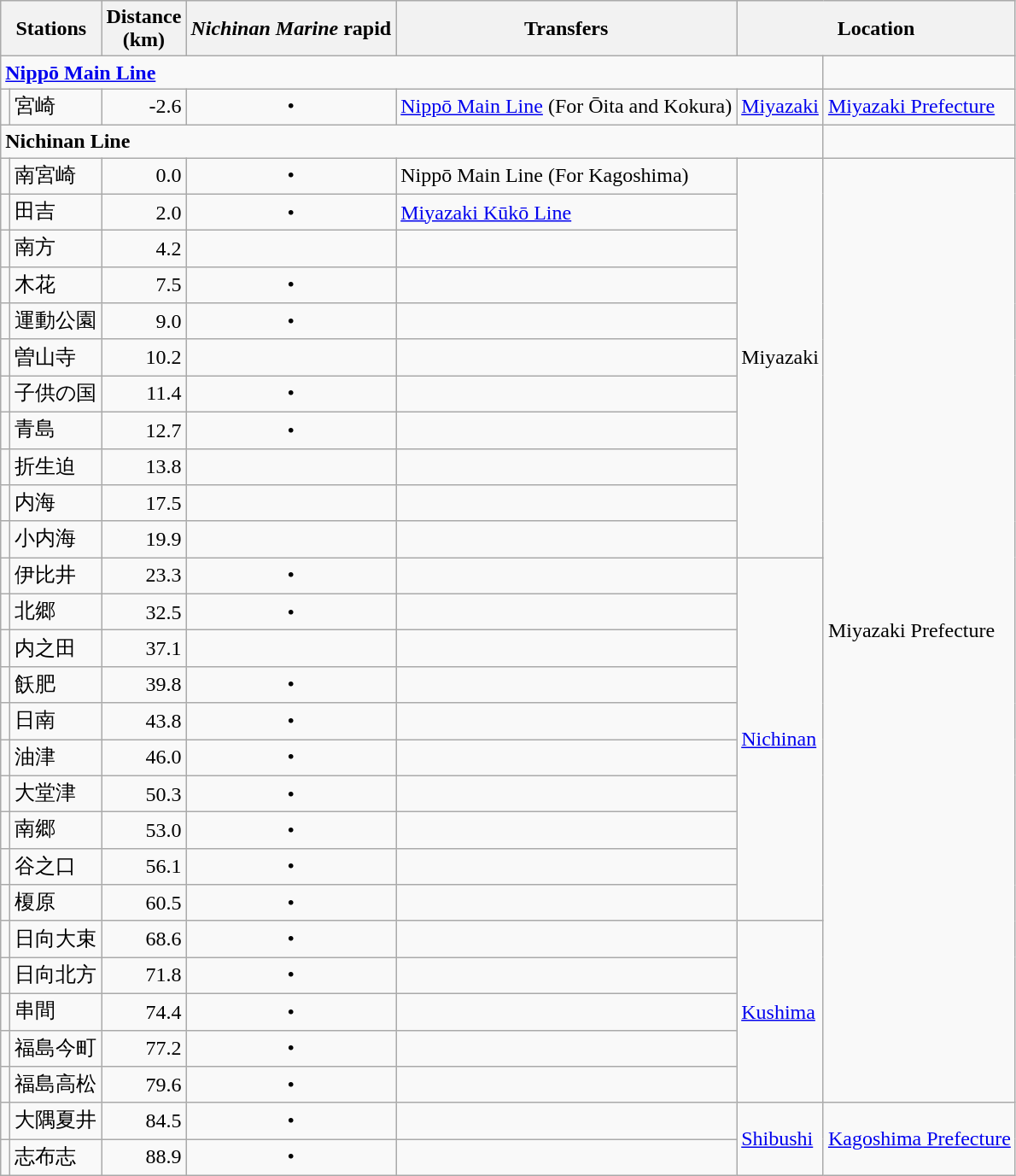<table class=wikitable>
<tr>
<th colspan="2">Stations</th>
<th>Distance<br>(km)</th>
<th><em>Nichinan Marine</em> rapid</th>
<th>Transfers</th>
<th colspan="2">Location</th>
</tr>
<tr>
<td colspan="6"><strong><a href='#'>Nippō Main Line</a></strong></td>
</tr>
<tr>
<td></td>
<td>宮崎</td>
<td align="right">-2.6</td>
<td align="center">•</td>
<td><a href='#'>Nippō Main Line</a> (For Ōita and Kokura)</td>
<td><a href='#'>Miyazaki</a></td>
<td><a href='#'>Miyazaki Prefecture</a></td>
</tr>
<tr>
<td colspan="6"><strong>Nichinan Line</strong></td>
</tr>
<tr>
<td></td>
<td>南宮崎</td>
<td align="right">0.0</td>
<td align="center">•</td>
<td>Nippō Main Line (For Kagoshima)</td>
<td rowspan="11">Miyazaki</td>
<td rowspan="26">Miyazaki Prefecture</td>
</tr>
<tr>
<td></td>
<td>田吉</td>
<td align="right">2.0</td>
<td align="center">•</td>
<td><a href='#'>Miyazaki Kūkō Line</a></td>
</tr>
<tr>
<td></td>
<td>南方</td>
<td align="right">4.2</td>
<td align="center"></td>
<td> </td>
</tr>
<tr>
<td></td>
<td>木花</td>
<td align="right">7.5</td>
<td align="center">•</td>
<td> </td>
</tr>
<tr>
<td></td>
<td>運動公園</td>
<td align="right">9.0</td>
<td align="center">•</td>
<td> </td>
</tr>
<tr>
<td></td>
<td>曽山寺</td>
<td align="right">10.2</td>
<td align="center"></td>
<td> </td>
</tr>
<tr>
<td></td>
<td>子供の国</td>
<td align="right">11.4</td>
<td align="center">•</td>
<td> </td>
</tr>
<tr>
<td></td>
<td>青島</td>
<td align="right">12.7</td>
<td align="center">•</td>
<td> </td>
</tr>
<tr>
<td></td>
<td>折生迫</td>
<td align="right">13.8</td>
<td align="center"></td>
<td> </td>
</tr>
<tr>
<td></td>
<td>内海</td>
<td align="right">17.5</td>
<td align="center"></td>
<td> </td>
</tr>
<tr>
<td></td>
<td>小内海</td>
<td align="right">19.9</td>
<td align="center"></td>
<td> </td>
</tr>
<tr>
<td></td>
<td>伊比井</td>
<td align="right">23.3</td>
<td align="center">•</td>
<td> </td>
<td rowspan="10"><a href='#'>Nichinan</a></td>
</tr>
<tr>
<td></td>
<td>北郷</td>
<td align="right">32.5</td>
<td align="center">•</td>
<td> </td>
</tr>
<tr>
<td></td>
<td>内之田</td>
<td align="right">37.1</td>
<td align="center"></td>
<td> </td>
</tr>
<tr>
<td></td>
<td>飫肥</td>
<td align="right">39.8</td>
<td align="center">•</td>
<td> </td>
</tr>
<tr>
<td></td>
<td>日南</td>
<td align="right">43.8</td>
<td align="center">•</td>
<td> </td>
</tr>
<tr>
<td></td>
<td>油津</td>
<td align="right">46.0</td>
<td align="center">•</td>
<td> </td>
</tr>
<tr>
<td></td>
<td>大堂津</td>
<td align="right">50.3</td>
<td align="center">•</td>
<td> </td>
</tr>
<tr>
<td></td>
<td>南郷</td>
<td align="right">53.0</td>
<td align="center">•</td>
<td> </td>
</tr>
<tr>
<td></td>
<td>谷之口</td>
<td align="right">56.1</td>
<td align="center">•</td>
<td> </td>
</tr>
<tr>
<td></td>
<td>榎原</td>
<td align="right">60.5</td>
<td align="center">•</td>
<td> </td>
</tr>
<tr>
<td></td>
<td>日向大束</td>
<td align="right">68.6</td>
<td align="center">•</td>
<td> </td>
<td rowspan="5"><a href='#'>Kushima</a></td>
</tr>
<tr>
<td></td>
<td>日向北方</td>
<td align="right">71.8</td>
<td align="center">•</td>
<td> </td>
</tr>
<tr>
<td></td>
<td>串間</td>
<td align="right">74.4</td>
<td align="center">•</td>
<td> </td>
</tr>
<tr>
<td></td>
<td>福島今町</td>
<td align="right">77.2</td>
<td align="center">•</td>
<td> </td>
</tr>
<tr>
<td></td>
<td>福島高松</td>
<td align="right">79.6</td>
<td align="center">•</td>
<td> </td>
</tr>
<tr>
<td></td>
<td>大隅夏井</td>
<td align="right">84.5</td>
<td align="center">•</td>
<td> </td>
<td rowspan="2"><a href='#'>Shibushi</a></td>
<td rowspan="2"><a href='#'>Kagoshima Prefecture</a></td>
</tr>
<tr>
<td></td>
<td>志布志</td>
<td align="right">88.9</td>
<td align="center">•</td>
<td> </td>
</tr>
</table>
